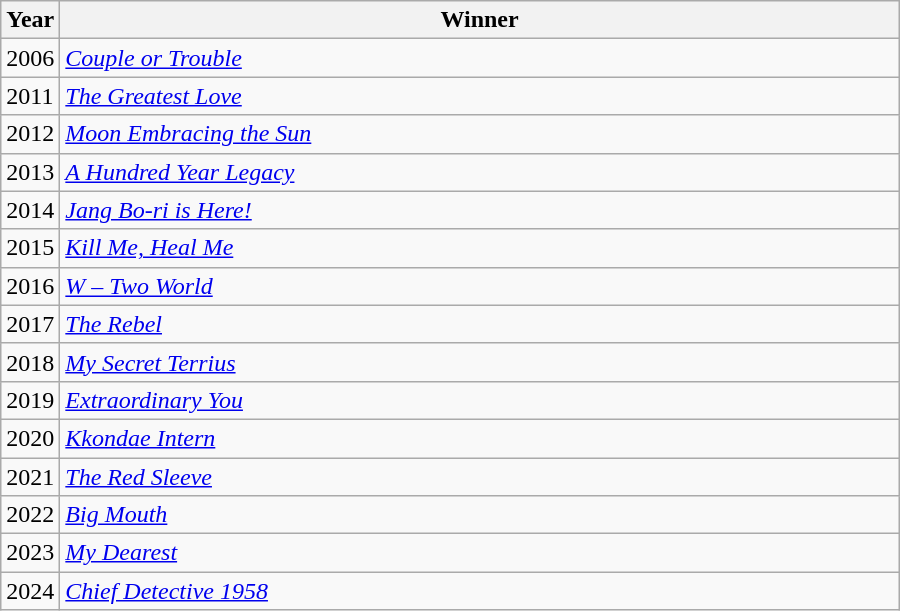<table class="wikitable" style="width:600px">
<tr>
<th width=10>Year</th>
<th>Winner</th>
</tr>
<tr>
<td>2006</td>
<td><em><a href='#'>Couple or Trouble</a></em></td>
</tr>
<tr>
<td>2011</td>
<td><em><a href='#'>The Greatest Love</a></em></td>
</tr>
<tr>
<td>2012</td>
<td><em><a href='#'>Moon Embracing the Sun</a></em></td>
</tr>
<tr>
<td>2013</td>
<td><em><a href='#'>A Hundred Year Legacy</a></em></td>
</tr>
<tr>
<td>2014</td>
<td><em><a href='#'>Jang Bo-ri is Here!</a></em></td>
</tr>
<tr>
<td>2015</td>
<td><em><a href='#'>Kill Me, Heal Me</a></em></td>
</tr>
<tr>
<td>2016</td>
<td><em><a href='#'>W – Two World</a></em></td>
</tr>
<tr>
<td>2017</td>
<td><em><a href='#'>The Rebel</a></em></td>
</tr>
<tr>
<td>2018</td>
<td><em><a href='#'>My Secret Terrius</a></em></td>
</tr>
<tr>
<td>2019</td>
<td><em><a href='#'>Extraordinary You</a></em></td>
</tr>
<tr>
<td>2020</td>
<td><em><a href='#'>Kkondae Intern</a></em></td>
</tr>
<tr>
<td>2021</td>
<td><em><a href='#'>The Red Sleeve</a></em></td>
</tr>
<tr>
<td>2022</td>
<td><em><a href='#'>Big Mouth</a></em></td>
</tr>
<tr>
<td>2023</td>
<td><em><a href='#'>My Dearest</a></em></td>
</tr>
<tr>
<td>2024</td>
<td><em><a href='#'>Chief Detective 1958</a></em></td>
</tr>
</table>
